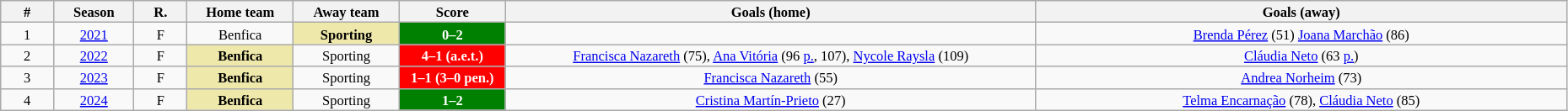<table class="wikitable" style="width:98%; margin:0 left; font-size: 11px">
<tr>
<th width="2%">#</th>
<th class="unsortable" width="3%">Season</th>
<th width="2%">R.</th>
<th width="4%">Home team</th>
<th width="4%">Away team</th>
<th width="4%">Score</th>
<th width="20%">Goals (home)</th>
<th width="20%">Goals (away)</th>
</tr>
<tr style="text-align:center;">
<td>1</td>
<td><a href='#'>2021</a></td>
<td>F</td>
<td>Benfica</td>
<td bgcolor="#EEE8AA"><strong>Sporting</strong></td>
<td style="color:white; background:green"><strong>0–2</strong></td>
<td></td>
<td><a href='#'>Brenda Pérez</a> (51) <a href='#'>Joana Marchão</a> (86)</td>
</tr>
<tr style="text-align:center;">
<td>2</td>
<td><a href='#'>2022</a></td>
<td>F</td>
<td bgcolor="#EEE8AA"><strong>Benfica</strong></td>
<td>Sporting</td>
<td style="color:white; background:red"><strong>4–1 (a.e.t.)</strong></td>
<td><a href='#'>Francisca Nazareth</a> (75), <a href='#'>Ana Vitória</a> (96 <a href='#'>p.</a>, 107), <a href='#'>Nycole Raysla</a> (109)</td>
<td><a href='#'>Cláudia Neto</a> (63 <a href='#'>p.</a>)</td>
</tr>
<tr style="text-align:center;">
<td>3</td>
<td><a href='#'>2023</a></td>
<td>F</td>
<td bgcolor="#EEE8AA"><strong>Benfica</strong></td>
<td>Sporting</td>
<td style="color:white; background:red"><strong>1–1 (3–0 pen.)</strong></td>
<td><a href='#'>Francisca Nazareth</a> (55)</td>
<td><a href='#'>Andrea Norheim</a> (73)</td>
</tr>
<tr style="text-align:center;">
<td>4</td>
<td><a href='#'>2024</a></td>
<td>F</td>
<td bgcolor="#EEE8AA"><strong>Benfica</strong></td>
<td>Sporting</td>
<td style="color:white; background:green"><strong>1–2</strong></td>
<td><a href='#'>Cristina Martín-Prieto</a> (27)</td>
<td><a href='#'>Telma Encarnação</a> (78), <a href='#'>Cláudia Neto</a> (85)</td>
</tr>
</table>
